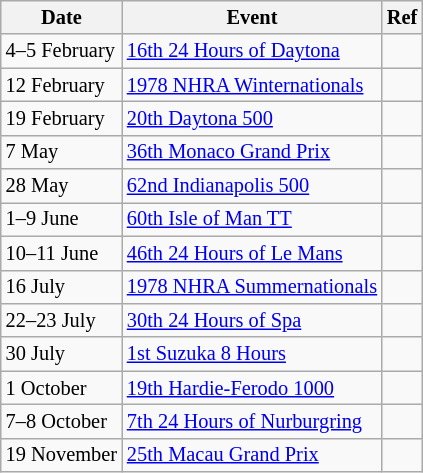<table class="wikitable" style="font-size: 85%">
<tr>
<th>Date</th>
<th>Event</th>
<th>Ref</th>
</tr>
<tr>
<td>4–5 February</td>
<td><a href='#'>16th 24 Hours of Daytona</a></td>
<td></td>
</tr>
<tr>
<td>12 February</td>
<td><a href='#'>1978 NHRA Winternationals</a></td>
<td></td>
</tr>
<tr>
<td>19 February</td>
<td><a href='#'>20th Daytona 500</a></td>
<td></td>
</tr>
<tr>
<td>7 May</td>
<td><a href='#'>36th Monaco Grand Prix</a></td>
<td></td>
</tr>
<tr>
<td>28 May</td>
<td><a href='#'>62nd Indianapolis 500</a></td>
<td></td>
</tr>
<tr>
<td>1–9 June</td>
<td><a href='#'>60th Isle of Man TT</a></td>
<td></td>
</tr>
<tr>
<td>10–11 June</td>
<td><a href='#'>46th 24 Hours of Le Mans</a></td>
<td></td>
</tr>
<tr>
<td>16 July</td>
<td><a href='#'>1978 NHRA Summernationals</a></td>
<td></td>
</tr>
<tr>
<td>22–23 July</td>
<td><a href='#'>30th 24 Hours of Spa</a></td>
<td></td>
</tr>
<tr>
<td>30 July</td>
<td><a href='#'>1st Suzuka 8 Hours</a></td>
<td></td>
</tr>
<tr>
<td>1 October</td>
<td><a href='#'>19th Hardie-Ferodo 1000</a></td>
<td></td>
</tr>
<tr>
<td>7–8 October</td>
<td><a href='#'>7th 24 Hours of Nurburgring</a></td>
<td></td>
</tr>
<tr>
<td>19 November</td>
<td><a href='#'>25th Macau Grand Prix</a></td>
<td></td>
</tr>
</table>
